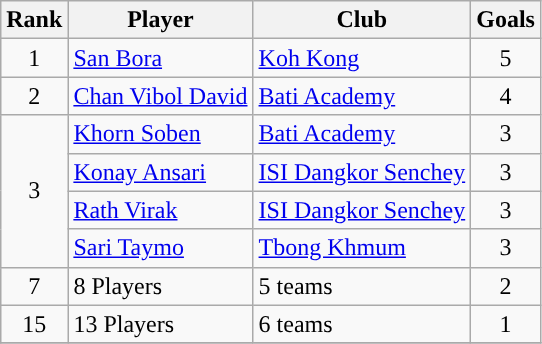<table class="wikitable" style="text-align:center">
<tr>
<th>Rank</th>
<th>Player</th>
<th>Club</th>
<th>Goals</th>
</tr>
<tr>
<td rowspan="1">1</td>
<td align="left"> <a href='#'>San Bora</a></td>
<td align="left"><a href='#'>Koh Kong</a></td>
<td rowspan="1">5</td>
</tr>
<tr>
<td rowspan="1">2</td>
<td align="left"> <a href='#'>Chan Vibol David</a></td>
<td align="left"><a href='#'>Bati Academy</a></td>
<td rowspan="1">4</td>
</tr>
<tr>
<td rowspan="4">3</td>
<td align="left"> <a href='#'>Khorn Soben</a></td>
<td align="left"><a href='#'>Bati Academy</a></td>
<td rowspan="1">3</td>
</tr>
<tr>
<td align="left"> <a href='#'>Konay Ansari</a></td>
<td align="left"><a href='#'>ISI Dangkor Senchey</a></td>
<td rowspan="1">3</td>
</tr>
<tr>
<td align="left"> <a href='#'>Rath Virak</a></td>
<td align="left"><a href='#'>ISI Dangkor Senchey</a></td>
<td rowspan="1">3</td>
</tr>
<tr>
<td align="left"> <a href='#'>Sari Taymo</a></td>
<td align="left"><a href='#'>Tbong Khmum</a></td>
<td rowspan="1">3</td>
</tr>
<tr>
<td rowspan="1">7</td>
<td align="left"> 8 Players</td>
<td align="left">5 teams</td>
<td rowspan="1">2</td>
</tr>
<tr>
<td rowspan="1">15</td>
<td align="left"> 13 Players</td>
<td align="left">6 teams</td>
<td rowspan="1">1</td>
</tr>
<tr>
</tr>
</table>
